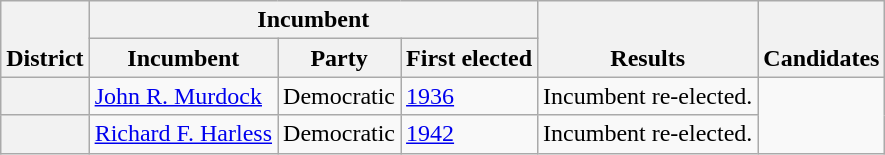<table class=wikitable>
<tr valign=bottom>
<th rowspan=2>District</th>
<th colspan=3>Incumbent</th>
<th rowspan=2>Results</th>
<th rowspan=2>Candidates</th>
</tr>
<tr>
<th>Incumbent</th>
<th>Party</th>
<th>First elected</th>
</tr>
<tr>
<th></th>
<td><a href='#'>John R. Murdock</a></td>
<td>Democratic</td>
<td><a href='#'>1936</a></td>
<td>Incumbent re-elected.</td>
<td rowspan=2 nowrap></td>
</tr>
<tr>
<th></th>
<td><a href='#'>Richard F. Harless</a></td>
<td>Democratic</td>
<td><a href='#'>1942</a></td>
<td>Incumbent re-elected.</td>
</tr>
</table>
